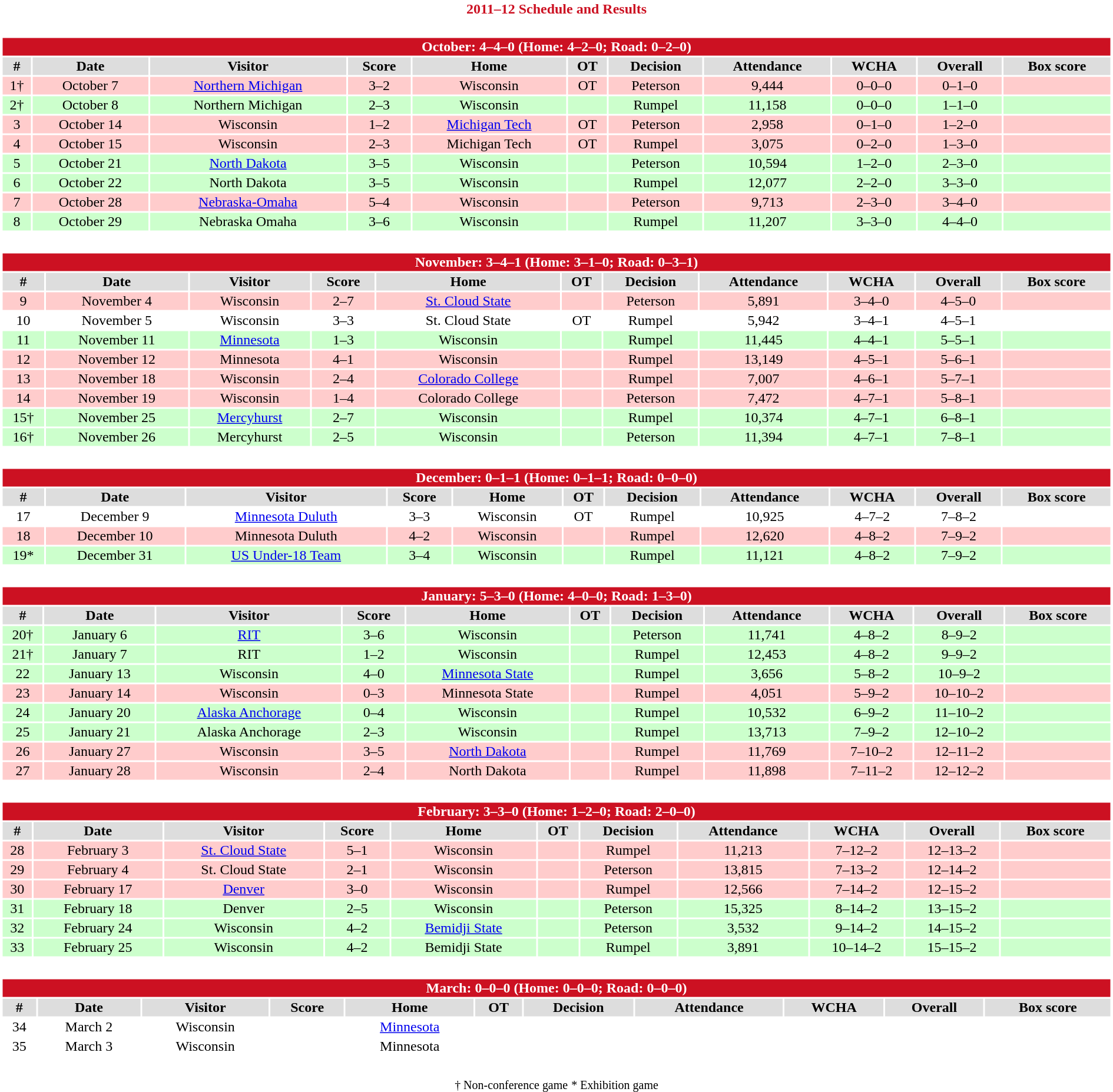<table class="toccolours" width=100% style="clear:both; margin:1.5em auto; text-align:center;">
<tr>
<th colspan=12 style="background:#ffffff; color:#cc1122;">2011–12 Schedule and Results</th>
</tr>
<tr>
<td colspan=12><br><table class="toccolours collapsible collapsed" width=100%>
<tr>
<th colspan=12; style="background:#cc1122; color:white;">October: 4–4–0 (Home: 4–2–0; Road: 0–2–0)</th>
</tr>
<tr align="center" bgcolor="#dddddd">
<th>#</th>
<th>Date</th>
<th>Visitor</th>
<th>Score</th>
<th>Home</th>
<th>OT</th>
<th>Decision</th>
<th>Attendance</th>
<th>WCHA</th>
<th>Overall</th>
<th>Box score</th>
</tr>
<tr align="center" bgcolor="ffcccc">
<td>1†</td>
<td>October 7</td>
<td><a href='#'>Northern Michigan</a></td>
<td>3–2</td>
<td>Wisconsin</td>
<td>OT</td>
<td>Peterson</td>
<td>9,444</td>
<td>0–0–0</td>
<td>0–1–0</td>
<td></td>
</tr>
<tr align="center" bgcolor="ccffcc">
<td>2†</td>
<td>October 8</td>
<td>Northern Michigan</td>
<td>2–3</td>
<td>Wisconsin</td>
<td></td>
<td>Rumpel</td>
<td>11,158</td>
<td>0–0–0</td>
<td>1–1–0</td>
<td></td>
</tr>
<tr align="center" bgcolor="ffcccc">
<td>3</td>
<td>October 14</td>
<td>Wisconsin</td>
<td>1–2</td>
<td><a href='#'>Michigan Tech</a></td>
<td>OT</td>
<td>Peterson</td>
<td>2,958</td>
<td>0–1–0</td>
<td>1–2–0</td>
<td></td>
</tr>
<tr align="center" bgcolor="ffcccc">
<td>4</td>
<td>October 15</td>
<td>Wisconsin</td>
<td>2–3</td>
<td>Michigan Tech</td>
<td>OT</td>
<td>Rumpel</td>
<td>3,075</td>
<td>0–2–0</td>
<td>1–3–0</td>
<td></td>
</tr>
<tr align="center" bgcolor="ccffcc">
<td>5</td>
<td>October 21</td>
<td><a href='#'>North Dakota</a></td>
<td>3–5</td>
<td>Wisconsin</td>
<td></td>
<td>Peterson</td>
<td>10,594</td>
<td>1–2–0</td>
<td>2–3–0</td>
<td></td>
</tr>
<tr align="center" bgcolor="ccffcc">
<td>6</td>
<td>October 22</td>
<td>North Dakota</td>
<td>3–5</td>
<td>Wisconsin</td>
<td></td>
<td>Rumpel</td>
<td>12,077</td>
<td>2–2–0</td>
<td>3–3–0</td>
<td></td>
</tr>
<tr align="center" bgcolor="ffcccc">
<td>7</td>
<td>October 28</td>
<td><a href='#'>Nebraska-Omaha</a></td>
<td>5–4</td>
<td>Wisconsin</td>
<td></td>
<td>Peterson</td>
<td>9,713</td>
<td>2–3–0</td>
<td>3–4–0</td>
<td></td>
</tr>
<tr align="center" bgcolor="ccffcc">
<td>8</td>
<td>October 29</td>
<td>Nebraska Omaha</td>
<td>3–6</td>
<td>Wisconsin</td>
<td></td>
<td>Rumpel</td>
<td>11,207</td>
<td>3–3–0</td>
<td>4–4–0</td>
<td></td>
</tr>
</table>
</td>
</tr>
<tr>
<td colspan=12><br><table class="toccolours collapsible collapsed" width=100%>
<tr>
<th colspan=12; style="background:#cc1122; color:white;">November: 3–4–1 (Home: 3–1–0; Road: 0–3–1)</th>
</tr>
<tr align="center" bgcolor="#dddddd">
<th>#</th>
<th>Date</th>
<th>Visitor</th>
<th>Score</th>
<th>Home</th>
<th>OT</th>
<th>Decision</th>
<th>Attendance</th>
<th>WCHA</th>
<th>Overall</th>
<th>Box score</th>
</tr>
<tr align="center" bgcolor="#ffcccc">
<td>9</td>
<td>November 4</td>
<td>Wisconsin</td>
<td>2–7</td>
<td><a href='#'>St. Cloud State</a></td>
<td></td>
<td>Peterson</td>
<td>5,891</td>
<td>3–4–0</td>
<td>4–5–0</td>
<td></td>
</tr>
<tr align="center" bgcolor="">
<td>10</td>
<td>November 5</td>
<td>Wisconsin</td>
<td>3–3</td>
<td>St. Cloud State</td>
<td>OT</td>
<td>Rumpel</td>
<td>5,942</td>
<td>3–4–1</td>
<td>4–5–1</td>
<td></td>
</tr>
<tr align="center" bgcolor="ccffcc">
<td>11</td>
<td>November 11</td>
<td><a href='#'>Minnesota</a></td>
<td>1–3</td>
<td>Wisconsin</td>
<td></td>
<td>Rumpel</td>
<td>11,445</td>
<td>4–4–1</td>
<td>5–5–1</td>
<td></td>
</tr>
<tr align="center" bgcolor="ffcccc">
<td>12</td>
<td>November 12</td>
<td>Minnesota</td>
<td>4–1</td>
<td>Wisconsin</td>
<td></td>
<td>Rumpel</td>
<td>13,149</td>
<td>4–5–1</td>
<td>5–6–1</td>
<td></td>
</tr>
<tr align="center" bgcolor="ffcccc">
<td>13</td>
<td>November 18</td>
<td>Wisconsin</td>
<td>2–4</td>
<td><a href='#'>Colorado College</a></td>
<td></td>
<td>Rumpel</td>
<td>7,007</td>
<td>4–6–1</td>
<td>5–7–1</td>
<td></td>
</tr>
<tr align="center" bgcolor="ffcccc">
<td>14</td>
<td>November 19</td>
<td>Wisconsin</td>
<td>1–4</td>
<td>Colorado College</td>
<td></td>
<td>Peterson</td>
<td>7,472</td>
<td>4–7–1</td>
<td>5–8–1</td>
<td></td>
</tr>
<tr align="center" bgcolor="ccffcc">
<td>15†</td>
<td>November 25</td>
<td><a href='#'>Mercyhurst</a></td>
<td>2–7</td>
<td>Wisconsin</td>
<td></td>
<td>Rumpel</td>
<td>10,374</td>
<td>4–7–1</td>
<td>6–8–1</td>
<td></td>
</tr>
<tr align="center" bgcolor="ccffcc">
<td>16†</td>
<td>November 26</td>
<td>Mercyhurst</td>
<td>2–5</td>
<td>Wisconsin</td>
<td></td>
<td>Peterson</td>
<td>11,394</td>
<td>4–7–1</td>
<td>7–8–1</td>
<td></td>
</tr>
</table>
</td>
</tr>
<tr>
<td colspan=12><br><table class="toccolours collapsible collapsed" width=100%>
<tr>
<th colspan=12; style="background:#cc1122; color:white;">December: 0–1–1 (Home: 0–1–1; Road: 0–0–0)</th>
</tr>
<tr align="center" bgcolor="#dddddd">
<th>#</th>
<th>Date</th>
<th>Visitor</th>
<th>Score</th>
<th>Home</th>
<th>OT</th>
<th>Decision</th>
<th>Attendance</th>
<th>WCHA</th>
<th>Overall</th>
<th>Box score</th>
</tr>
<tr align="center" bgcolor="">
<td>17</td>
<td>December 9</td>
<td><a href='#'>Minnesota Duluth</a></td>
<td>3–3</td>
<td>Wisconsin</td>
<td>OT</td>
<td>Rumpel</td>
<td>10,925</td>
<td>4–7–2</td>
<td>7–8–2</td>
<td></td>
</tr>
<tr align="center" bgcolor="ffcccc">
<td>18</td>
<td>December 10</td>
<td>Minnesota Duluth</td>
<td>4–2</td>
<td>Wisconsin</td>
<td></td>
<td>Rumpel</td>
<td>12,620</td>
<td>4–8–2</td>
<td>7–9–2</td>
<td></td>
</tr>
<tr align="center" bgcolor="ccffcc">
<td>19*</td>
<td>December 31</td>
<td><a href='#'>US Under-18 Team</a></td>
<td>3–4</td>
<td>Wisconsin</td>
<td></td>
<td>Rumpel</td>
<td>11,121</td>
<td>4–8–2</td>
<td>7–9–2</td>
<td></td>
</tr>
</table>
</td>
</tr>
<tr>
<td colspan=12><br><table class="toccolours collapsible collapsed" width=100%>
<tr>
<th colspan=12; style="background:#cc1122; color:white;">January: 5–3–0 (Home: 4–0–0; Road: 1–3–0)</th>
</tr>
<tr align="center" bgcolor="#dddddd">
<th>#</th>
<th>Date</th>
<th>Visitor</th>
<th>Score</th>
<th>Home</th>
<th>OT</th>
<th>Decision</th>
<th>Attendance</th>
<th>WCHA</th>
<th>Overall</th>
<th>Box score</th>
</tr>
<tr align="center" bgcolor="ccffcc">
<td>20†</td>
<td>January 6</td>
<td><a href='#'>RIT</a></td>
<td>3–6</td>
<td>Wisconsin</td>
<td></td>
<td>Peterson</td>
<td>11,741</td>
<td>4–8–2</td>
<td>8–9–2</td>
<td></td>
</tr>
<tr align="center" bgcolor="ccffcc">
<td>21†</td>
<td>January 7</td>
<td>RIT</td>
<td>1–2</td>
<td>Wisconsin</td>
<td></td>
<td>Rumpel</td>
<td>12,453</td>
<td>4–8–2</td>
<td>9–9–2</td>
<td></td>
</tr>
<tr align="center" bgcolor="ccffcc">
<td>22</td>
<td>January 13</td>
<td>Wisconsin</td>
<td>4–0</td>
<td><a href='#'>Minnesota State</a></td>
<td></td>
<td>Rumpel</td>
<td>3,656</td>
<td>5–8–2</td>
<td>10–9–2</td>
<td></td>
</tr>
<tr align="center" bgcolor="ffcccc">
<td>23</td>
<td>January 14</td>
<td>Wisconsin</td>
<td>0–3</td>
<td>Minnesota State</td>
<td></td>
<td>Rumpel</td>
<td>4,051</td>
<td>5–9–2</td>
<td>10–10–2</td>
<td></td>
</tr>
<tr align="center" bgcolor="ccffcc">
<td>24</td>
<td>January 20</td>
<td><a href='#'>Alaska Anchorage</a></td>
<td>0–4</td>
<td>Wisconsin</td>
<td></td>
<td>Rumpel</td>
<td>10,532</td>
<td>6–9–2</td>
<td>11–10–2</td>
<td></td>
</tr>
<tr align="center" bgcolor="ccffcc">
<td>25</td>
<td>January 21</td>
<td>Alaska Anchorage</td>
<td>2–3</td>
<td>Wisconsin</td>
<td></td>
<td>Rumpel</td>
<td>13,713</td>
<td>7–9–2</td>
<td>12–10–2</td>
<td></td>
</tr>
<tr align="center" bgcolor="ffcccc">
<td>26</td>
<td>January 27</td>
<td>Wisconsin</td>
<td>3–5</td>
<td><a href='#'>North Dakota</a></td>
<td></td>
<td>Rumpel</td>
<td>11,769</td>
<td>7–10–2</td>
<td>12–11–2</td>
<td></td>
</tr>
<tr align="center" bgcolor="ffcccc">
<td>27</td>
<td>January 28</td>
<td>Wisconsin</td>
<td>2–4</td>
<td>North Dakota</td>
<td></td>
<td>Rumpel</td>
<td>11,898</td>
<td>7–11–2</td>
<td>12–12–2</td>
<td></td>
</tr>
</table>
</td>
</tr>
<tr>
<td colspan=12><br><table class="toccolours collapsible" width=100%>
<tr>
<th colspan=12; style="background:#cc1122; color:white;">February: 3–3–0 (Home: 1–2–0; Road: 2–0–0)</th>
</tr>
<tr align="center" bgcolor="#dddddd">
<th>#</th>
<th>Date</th>
<th>Visitor</th>
<th>Score</th>
<th>Home</th>
<th>OT</th>
<th>Decision</th>
<th>Attendance</th>
<th>WCHA</th>
<th>Overall</th>
<th>Box score</th>
</tr>
<tr align="center" bgcolor="ffcccc">
<td>28</td>
<td>February 3</td>
<td><a href='#'>St. Cloud State</a></td>
<td>5–1</td>
<td>Wisconsin</td>
<td></td>
<td>Rumpel</td>
<td>11,213</td>
<td>7–12–2</td>
<td>12–13–2</td>
<td></td>
</tr>
<tr align="center" bgcolor="ffcccc">
<td>29</td>
<td>February 4</td>
<td>St. Cloud State</td>
<td>2–1</td>
<td>Wisconsin</td>
<td></td>
<td>Peterson</td>
<td>13,815</td>
<td>7–13–2</td>
<td>12–14–2</td>
<td></td>
</tr>
<tr align="center" bgcolor="ffcccc">
<td>30</td>
<td>February 17</td>
<td><a href='#'>Denver</a></td>
<td>3–0</td>
<td>Wisconsin</td>
<td></td>
<td>Rumpel</td>
<td>12,566</td>
<td>7–14–2</td>
<td>12–15–2</td>
<td></td>
</tr>
<tr align="center" bgcolor="ccffcc">
<td>31</td>
<td>February 18</td>
<td>Denver</td>
<td>2–5</td>
<td>Wisconsin</td>
<td></td>
<td>Peterson</td>
<td>15,325</td>
<td>8–14–2</td>
<td>13–15–2</td>
<td></td>
</tr>
<tr align="center" bgcolor="ccffcc">
<td>32</td>
<td>February 24</td>
<td>Wisconsin</td>
<td>4–2</td>
<td><a href='#'>Bemidji State</a></td>
<td></td>
<td>Peterson</td>
<td>3,532</td>
<td>9–14–2</td>
<td>14–15–2</td>
<td></td>
</tr>
<tr align="center" bgcolor="ccffcc">
<td>33</td>
<td>February 25</td>
<td>Wisconsin</td>
<td>4–2</td>
<td>Bemidji State</td>
<td></td>
<td>Rumpel</td>
<td>3,891</td>
<td>10–14–2</td>
<td>15–15–2</td>
<td></td>
</tr>
</table>
</td>
</tr>
<tr>
<td colspan=12><br><table class="toccolours collapsible collapsed" width=100%>
<tr>
<th colspan=12; style="background:#cc1122; color:white;">March: 0–0–0 (Home: 0–0–0; Road: 0–0–0)</th>
</tr>
<tr align="center" bgcolor="#dddddd">
<th>#</th>
<th>Date</th>
<th>Visitor</th>
<th>Score</th>
<th>Home</th>
<th>OT</th>
<th>Decision</th>
<th>Attendance</th>
<th>WCHA</th>
<th>Overall</th>
<th>Box score</th>
</tr>
<tr align="center" bgcolor="">
<td>34</td>
<td>March 2</td>
<td>Wisconsin</td>
<td></td>
<td><a href='#'>Minnesota</a></td>
<td></td>
<td></td>
<td></td>
<td></td>
<td></td>
<td></td>
</tr>
<tr align="center" bgcolor="">
<td>35</td>
<td>March 3</td>
<td>Wisconsin</td>
<td></td>
<td>Minnesota</td>
<td></td>
<td></td>
<td></td>
<td></td>
<td></td>
<td></td>
</tr>
</table>
</td>
</tr>
<tr>
<td><br><small>† Non-conference game</small>
<small>* Exhibition game</small></td>
</tr>
</table>
